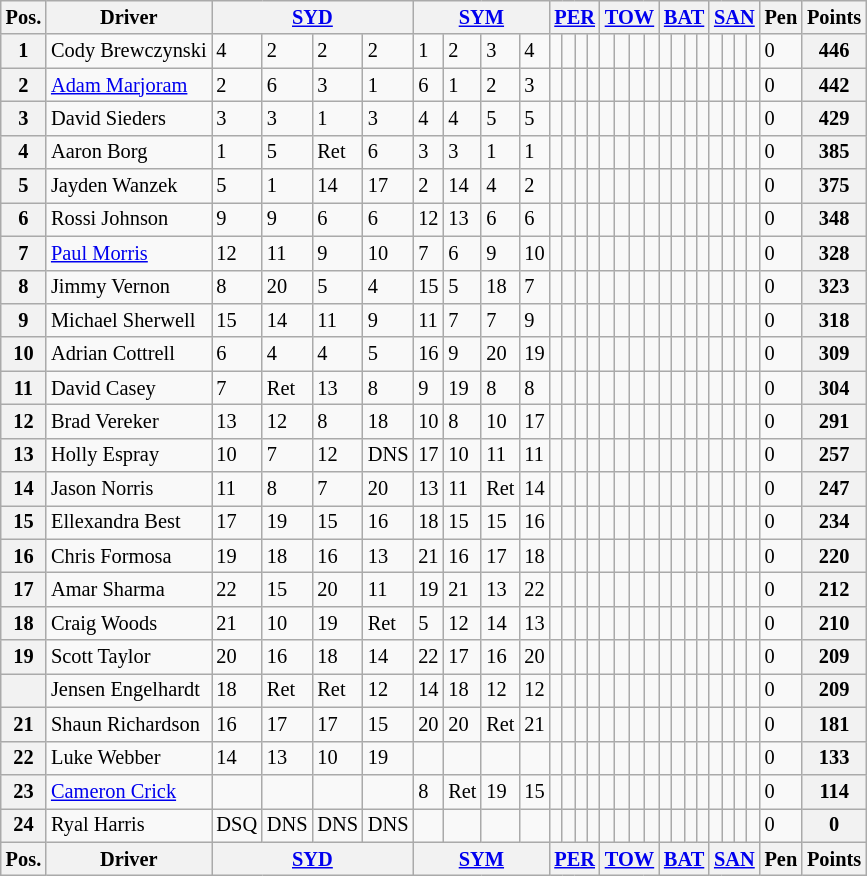<table class="wikitable" style=font-size:85%;>
<tr>
<th>Pos.</th>
<th>Driver</th>
<th colspan="4"><a href='#'>SYD</a></th>
<th colspan="4"><a href='#'>SYM</a></th>
<th colspan="4"><a href='#'>PER</a></th>
<th colspan="4"><a href='#'>TOW</a></th>
<th colspan="4"><a href='#'>BAT</a></th>
<th colspan="4"><a href='#'>SAN</a></th>
<th>Pen</th>
<th>Points</th>
</tr>
<tr>
<th>1</th>
<td> Cody Brewczynski</td>
<td>4</td>
<td>2</td>
<td>2</td>
<td>2</td>
<td>1</td>
<td>2</td>
<td>3</td>
<td>4</td>
<td></td>
<td></td>
<td></td>
<td></td>
<td></td>
<td></td>
<td></td>
<td></td>
<td></td>
<td></td>
<td></td>
<td></td>
<td></td>
<td></td>
<td></td>
<td></td>
<td>0</td>
<th>446</th>
</tr>
<tr>
<th>2</th>
<td> <a href='#'>Adam Marjoram</a></td>
<td>2</td>
<td>6</td>
<td>3</td>
<td>1</td>
<td>6</td>
<td>1</td>
<td>2</td>
<td>3</td>
<td></td>
<td></td>
<td></td>
<td></td>
<td></td>
<td></td>
<td></td>
<td></td>
<td></td>
<td></td>
<td></td>
<td></td>
<td></td>
<td></td>
<td></td>
<td></td>
<td>0</td>
<th>442</th>
</tr>
<tr>
<th>3</th>
<td> David Sieders</td>
<td>3</td>
<td>3</td>
<td>1</td>
<td>3</td>
<td>4</td>
<td>4</td>
<td>5</td>
<td>5</td>
<td></td>
<td></td>
<td></td>
<td></td>
<td></td>
<td></td>
<td></td>
<td></td>
<td></td>
<td></td>
<td></td>
<td></td>
<td></td>
<td></td>
<td></td>
<td></td>
<td>0</td>
<th>429</th>
</tr>
<tr>
<th>4</th>
<td> Aaron Borg</td>
<td>1</td>
<td>5</td>
<td>Ret</td>
<td>6</td>
<td>3</td>
<td>3</td>
<td>1</td>
<td>1</td>
<td></td>
<td></td>
<td></td>
<td></td>
<td></td>
<td></td>
<td></td>
<td></td>
<td></td>
<td></td>
<td></td>
<td></td>
<td></td>
<td></td>
<td></td>
<td></td>
<td>0</td>
<th>385</th>
</tr>
<tr>
<th>5</th>
<td> Jayden Wanzek</td>
<td>5</td>
<td>1</td>
<td>14</td>
<td>17</td>
<td>2</td>
<td>14</td>
<td>4</td>
<td>2</td>
<td></td>
<td></td>
<td></td>
<td></td>
<td></td>
<td></td>
<td></td>
<td></td>
<td></td>
<td></td>
<td></td>
<td></td>
<td></td>
<td></td>
<td></td>
<td></td>
<td>0</td>
<th>375</th>
</tr>
<tr>
<th>6</th>
<td> Rossi Johnson</td>
<td>9</td>
<td>9</td>
<td>6</td>
<td>6</td>
<td>12</td>
<td>13</td>
<td>6</td>
<td>6</td>
<td></td>
<td></td>
<td></td>
<td></td>
<td></td>
<td></td>
<td></td>
<td></td>
<td></td>
<td></td>
<td></td>
<td></td>
<td></td>
<td></td>
<td></td>
<td></td>
<td>0</td>
<th>348</th>
</tr>
<tr>
<th>7</th>
<td> <a href='#'>Paul Morris</a></td>
<td>12</td>
<td>11</td>
<td>9</td>
<td>10</td>
<td>7</td>
<td>6</td>
<td>9</td>
<td>10</td>
<td></td>
<td></td>
<td></td>
<td></td>
<td></td>
<td></td>
<td></td>
<td></td>
<td></td>
<td></td>
<td></td>
<td></td>
<td></td>
<td></td>
<td></td>
<td></td>
<td>0</td>
<th>328</th>
</tr>
<tr>
<th>8</th>
<td> Jimmy Vernon</td>
<td>8</td>
<td>20</td>
<td>5</td>
<td>4</td>
<td>15</td>
<td>5</td>
<td>18</td>
<td>7</td>
<td></td>
<td></td>
<td></td>
<td></td>
<td></td>
<td></td>
<td></td>
<td></td>
<td></td>
<td></td>
<td></td>
<td></td>
<td></td>
<td></td>
<td></td>
<td></td>
<td>0</td>
<th>323</th>
</tr>
<tr>
<th>9</th>
<td> Michael Sherwell</td>
<td>15</td>
<td>14</td>
<td>11</td>
<td>9</td>
<td>11</td>
<td>7</td>
<td>7</td>
<td>9</td>
<td></td>
<td></td>
<td></td>
<td></td>
<td></td>
<td></td>
<td></td>
<td></td>
<td></td>
<td></td>
<td></td>
<td></td>
<td></td>
<td></td>
<td></td>
<td></td>
<td>0</td>
<th>318</th>
</tr>
<tr>
<th>10</th>
<td> Adrian Cottrell</td>
<td>6</td>
<td>4</td>
<td>4</td>
<td>5</td>
<td>16</td>
<td>9</td>
<td>20</td>
<td>19</td>
<td></td>
<td></td>
<td></td>
<td></td>
<td></td>
<td></td>
<td></td>
<td></td>
<td></td>
<td></td>
<td></td>
<td></td>
<td></td>
<td></td>
<td></td>
<td></td>
<td>0</td>
<th>309</th>
</tr>
<tr>
<th>11</th>
<td> David Casey</td>
<td>7</td>
<td>Ret</td>
<td>13</td>
<td>8</td>
<td>9</td>
<td>19</td>
<td>8</td>
<td>8</td>
<td></td>
<td></td>
<td></td>
<td></td>
<td></td>
<td></td>
<td></td>
<td></td>
<td></td>
<td></td>
<td></td>
<td></td>
<td></td>
<td></td>
<td></td>
<td></td>
<td>0</td>
<th>304</th>
</tr>
<tr>
<th>12</th>
<td> Brad Vereker</td>
<td>13</td>
<td>12</td>
<td>8</td>
<td>18</td>
<td>10</td>
<td>8</td>
<td>10</td>
<td>17</td>
<td></td>
<td></td>
<td></td>
<td></td>
<td></td>
<td></td>
<td></td>
<td></td>
<td></td>
<td></td>
<td></td>
<td></td>
<td></td>
<td></td>
<td></td>
<td></td>
<td>0</td>
<th>291</th>
</tr>
<tr>
<th>13</th>
<td> Holly Espray</td>
<td>10</td>
<td>7</td>
<td>12</td>
<td>DNS</td>
<td>17</td>
<td>10</td>
<td>11</td>
<td>11</td>
<td></td>
<td></td>
<td></td>
<td></td>
<td></td>
<td></td>
<td></td>
<td></td>
<td></td>
<td></td>
<td></td>
<td></td>
<td></td>
<td></td>
<td></td>
<td></td>
<td>0</td>
<th>257</th>
</tr>
<tr>
<th>14</th>
<td> Jason Norris</td>
<td>11</td>
<td>8</td>
<td>7</td>
<td>20</td>
<td>13</td>
<td>11</td>
<td>Ret</td>
<td>14</td>
<td></td>
<td></td>
<td></td>
<td></td>
<td></td>
<td></td>
<td></td>
<td></td>
<td></td>
<td></td>
<td></td>
<td></td>
<td></td>
<td></td>
<td></td>
<td></td>
<td>0</td>
<th>247</th>
</tr>
<tr>
<th>15</th>
<td> Ellexandra Best</td>
<td>17</td>
<td>19</td>
<td>15</td>
<td>16</td>
<td>18</td>
<td>15</td>
<td>15</td>
<td>16</td>
<td></td>
<td></td>
<td></td>
<td></td>
<td></td>
<td></td>
<td></td>
<td></td>
<td></td>
<td></td>
<td></td>
<td></td>
<td></td>
<td></td>
<td></td>
<td></td>
<td>0</td>
<th>234</th>
</tr>
<tr>
<th>16</th>
<td> Chris Formosa</td>
<td>19</td>
<td>18</td>
<td>16</td>
<td>13</td>
<td>21</td>
<td>16</td>
<td>17</td>
<td>18</td>
<td></td>
<td></td>
<td></td>
<td></td>
<td></td>
<td></td>
<td></td>
<td></td>
<td></td>
<td></td>
<td></td>
<td></td>
<td></td>
<td></td>
<td></td>
<td></td>
<td>0</td>
<th>220</th>
</tr>
<tr>
<th>17</th>
<td> Amar Sharma</td>
<td>22</td>
<td>15</td>
<td>20</td>
<td>11</td>
<td>19</td>
<td>21</td>
<td>13</td>
<td>22</td>
<td></td>
<td></td>
<td></td>
<td></td>
<td></td>
<td></td>
<td></td>
<td></td>
<td></td>
<td></td>
<td></td>
<td></td>
<td></td>
<td></td>
<td></td>
<td></td>
<td>0</td>
<th>212</th>
</tr>
<tr>
<th>18</th>
<td> Craig Woods</td>
<td>21</td>
<td>10</td>
<td>19</td>
<td>Ret</td>
<td>5</td>
<td>12</td>
<td>14</td>
<td>13</td>
<td></td>
<td></td>
<td></td>
<td></td>
<td></td>
<td></td>
<td></td>
<td></td>
<td></td>
<td></td>
<td></td>
<td></td>
<td></td>
<td></td>
<td></td>
<td></td>
<td>0</td>
<th>210</th>
</tr>
<tr>
<th>19</th>
<td> Scott Taylor</td>
<td>20</td>
<td>16</td>
<td>18</td>
<td>14</td>
<td>22</td>
<td>17</td>
<td>16</td>
<td>20</td>
<td></td>
<td></td>
<td></td>
<td></td>
<td></td>
<td></td>
<td></td>
<td></td>
<td></td>
<td></td>
<td></td>
<td></td>
<td></td>
<td></td>
<td></td>
<td></td>
<td>0</td>
<th>209</th>
</tr>
<tr>
<th></th>
<td> Jensen Engelhardt</td>
<td>18</td>
<td>Ret</td>
<td>Ret</td>
<td>12</td>
<td>14</td>
<td>18</td>
<td>12</td>
<td>12</td>
<td></td>
<td></td>
<td></td>
<td></td>
<td></td>
<td></td>
<td></td>
<td></td>
<td></td>
<td></td>
<td></td>
<td></td>
<td></td>
<td></td>
<td></td>
<td></td>
<td>0</td>
<th>209</th>
</tr>
<tr>
<th>21</th>
<td> Shaun Richardson</td>
<td>16</td>
<td>17</td>
<td>17</td>
<td>15</td>
<td>20</td>
<td>20</td>
<td>Ret</td>
<td>21</td>
<td></td>
<td></td>
<td></td>
<td></td>
<td></td>
<td></td>
<td></td>
<td></td>
<td></td>
<td></td>
<td></td>
<td></td>
<td></td>
<td></td>
<td></td>
<td></td>
<td>0</td>
<th>181</th>
</tr>
<tr>
<th>22</th>
<td> Luke Webber</td>
<td>14</td>
<td>13</td>
<td>10</td>
<td>19</td>
<td></td>
<td></td>
<td></td>
<td></td>
<td></td>
<td></td>
<td></td>
<td></td>
<td></td>
<td></td>
<td></td>
<td></td>
<td></td>
<td></td>
<td></td>
<td></td>
<td></td>
<td></td>
<td></td>
<td></td>
<td>0</td>
<th>133</th>
</tr>
<tr>
<th>23</th>
<td> <a href='#'>Cameron Crick</a></td>
<td></td>
<td></td>
<td></td>
<td></td>
<td>8</td>
<td>Ret</td>
<td>19</td>
<td>15</td>
<td></td>
<td></td>
<td></td>
<td></td>
<td></td>
<td></td>
<td></td>
<td></td>
<td></td>
<td></td>
<td></td>
<td></td>
<td></td>
<td></td>
<td></td>
<td></td>
<td>0</td>
<th>114</th>
</tr>
<tr>
<th>24</th>
<td> Ryal Harris</td>
<td>DSQ</td>
<td>DNS</td>
<td>DNS</td>
<td>DNS</td>
<td></td>
<td></td>
<td></td>
<td></td>
<td></td>
<td></td>
<td></td>
<td></td>
<td></td>
<td></td>
<td></td>
<td></td>
<td></td>
<td></td>
<td></td>
<td></td>
<td></td>
<td></td>
<td></td>
<td></td>
<td>0</td>
<th>0</th>
</tr>
<tr>
<th>Pos.</th>
<th>Driver</th>
<th colspan="4"><a href='#'>SYD</a></th>
<th colspan="4"><a href='#'>SYM</a></th>
<th colspan="4"><a href='#'>PER</a></th>
<th colspan="4"><a href='#'>TOW</a></th>
<th colspan="4"><a href='#'>BAT</a></th>
<th colspan="4"><a href='#'>SAN</a></th>
<th>Pen</th>
<th>Points</th>
</tr>
</table>
